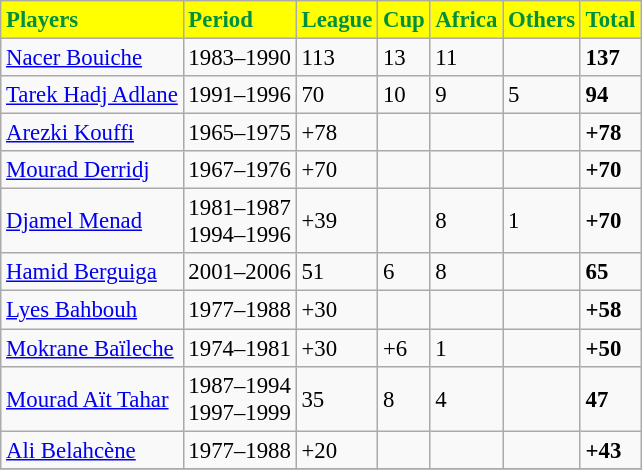<table class="wikitable" style="font-size:95%;">
<tr style="color:#009040; background:#FFFF00; align:center;">
<td><strong>Players</strong></td>
<td><strong>Period</strong></td>
<td><strong>League</strong></td>
<td><strong>Cup</strong></td>
<td><strong>Africa</strong></td>
<td><strong>Others</strong></td>
<td><strong>Total</strong></td>
</tr>
<tr ---->
<td> <a href='#'>Nacer Bouiche</a></td>
<td>1983–1990</td>
<td>113</td>
<td>13</td>
<td>11</td>
<td></td>
<td><strong>137</strong></td>
</tr>
<tr ---->
<td> <a href='#'>Tarek Hadj Adlane</a></td>
<td>1991–1996</td>
<td>70</td>
<td>10</td>
<td>9</td>
<td>5</td>
<td><strong>94</strong></td>
</tr>
<tr ---->
<td> <a href='#'>Arezki Kouffi</a></td>
<td>1965–1975</td>
<td>+78</td>
<td></td>
<td></td>
<td></td>
<td><strong>+78</strong></td>
</tr>
<tr ---->
<td> <a href='#'>Mourad Derridj</a></td>
<td>1967–1976</td>
<td>+70</td>
<td></td>
<td></td>
<td></td>
<td><strong>+70</strong></td>
</tr>
<tr ---->
<td> <a href='#'>Djamel Menad</a></td>
<td>1981–1987<br>1994–1996</td>
<td>+39</td>
<td></td>
<td>8</td>
<td>1</td>
<td><strong>+70</strong></td>
</tr>
<tr ---->
<td> <a href='#'>Hamid Berguiga</a></td>
<td>2001–2006</td>
<td>51</td>
<td>6</td>
<td>8</td>
<td></td>
<td><strong>65</strong></td>
</tr>
<tr ---->
<td> <a href='#'>Lyes Bahbouh</a></td>
<td>1977–1988</td>
<td>+30</td>
<td></td>
<td></td>
<td></td>
<td><strong>+58</strong></td>
</tr>
<tr>
<td> <a href='#'>Mokrane Baïleche</a></td>
<td>1974–1981</td>
<td>+30</td>
<td>+6</td>
<td>1</td>
<td></td>
<td><strong>+50</strong></td>
</tr>
<tr ---->
<td> <a href='#'>Mourad Aït Tahar</a></td>
<td>1987–1994<br>1997–1999</td>
<td>35</td>
<td>8</td>
<td>4</td>
<td></td>
<td><strong>47</strong></td>
</tr>
<tr ---->
<td> <a href='#'>Ali Belahcène</a></td>
<td>1977–1988</td>
<td>+20</td>
<td></td>
<td></td>
<td></td>
<td><strong>+43</strong></td>
</tr>
<tr ---->
</tr>
</table>
